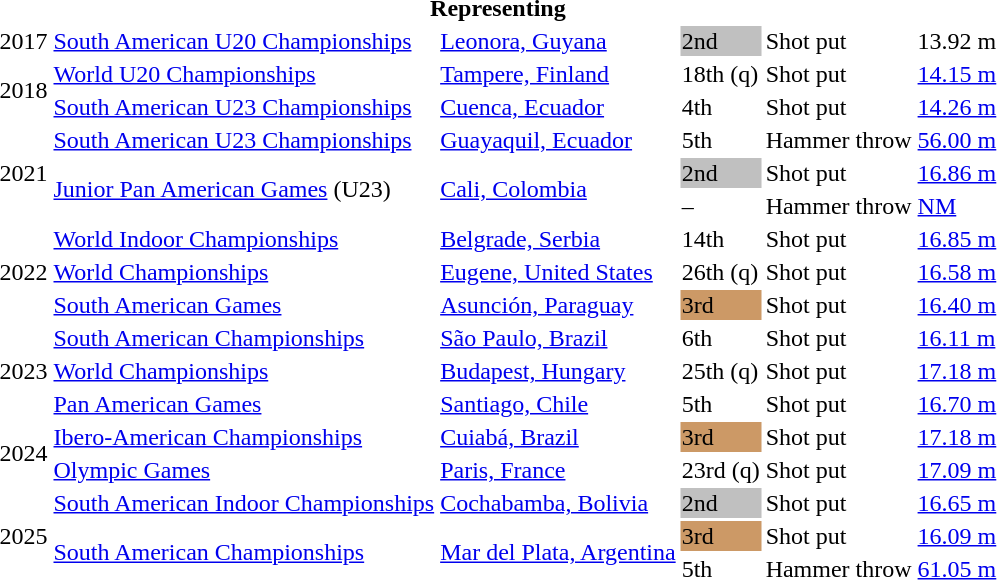<table>
<tr>
<th colspan="6">Representing </th>
</tr>
<tr>
<td>2017</td>
<td><a href='#'>South American U20 Championships</a></td>
<td><a href='#'>Leonora, Guyana</a></td>
<td bgcolor=silver>2nd</td>
<td>Shot put</td>
<td>13.92 m</td>
</tr>
<tr>
<td rowspan=2>2018</td>
<td><a href='#'>World U20 Championships</a></td>
<td><a href='#'>Tampere, Finland</a></td>
<td>18th (q)</td>
<td>Shot put</td>
<td><a href='#'>14.15 m</a></td>
</tr>
<tr>
<td><a href='#'>South American U23 Championships</a></td>
<td><a href='#'>Cuenca, Ecuador</a></td>
<td>4th</td>
<td>Shot put</td>
<td><a href='#'>14.26 m</a></td>
</tr>
<tr>
<td rowspan=3>2021</td>
<td><a href='#'>South American U23 Championships</a></td>
<td><a href='#'>Guayaquil, Ecuador</a></td>
<td>5th</td>
<td>Hammer throw</td>
<td><a href='#'>56.00 m</a></td>
</tr>
<tr>
<td rowspan=2><a href='#'>Junior Pan American Games</a> (U23)</td>
<td rowspan=2><a href='#'>Cali, Colombia</a></td>
<td bgcolor=silver>2nd</td>
<td>Shot put</td>
<td><a href='#'>16.86 m</a></td>
</tr>
<tr>
<td>–</td>
<td>Hammer throw</td>
<td><a href='#'>NM</a></td>
</tr>
<tr>
<td rowspan=3>2022</td>
<td><a href='#'>World Indoor Championships</a></td>
<td><a href='#'>Belgrade, Serbia</a></td>
<td>14th</td>
<td>Shot put</td>
<td><a href='#'>16.85 m</a></td>
</tr>
<tr>
<td><a href='#'>World Championships</a></td>
<td><a href='#'>Eugene, United States</a></td>
<td>26th (q)</td>
<td>Shot put</td>
<td><a href='#'>16.58 m</a></td>
</tr>
<tr>
<td><a href='#'>South American Games</a></td>
<td><a href='#'>Asunción, Paraguay</a></td>
<td bgcolor=cc9966>3rd</td>
<td>Shot put</td>
<td><a href='#'>16.40 m</a></td>
</tr>
<tr>
<td rowspan=3>2023</td>
<td><a href='#'>South American Championships</a></td>
<td><a href='#'>São Paulo, Brazil</a></td>
<td>6th</td>
<td>Shot put</td>
<td><a href='#'>16.11 m</a></td>
</tr>
<tr>
<td><a href='#'>World Championships</a></td>
<td><a href='#'>Budapest, Hungary</a></td>
<td>25th (q)</td>
<td>Shot put</td>
<td><a href='#'>17.18 m</a></td>
</tr>
<tr>
<td><a href='#'>Pan American Games</a></td>
<td><a href='#'>Santiago, Chile</a></td>
<td>5th</td>
<td>Shot put</td>
<td><a href='#'>16.70 m</a></td>
</tr>
<tr>
<td rowspan=2>2024</td>
<td><a href='#'>Ibero-American Championships</a></td>
<td><a href='#'>Cuiabá, Brazil</a></td>
<td bgcolor=cc9966>3rd</td>
<td>Shot put</td>
<td><a href='#'>17.18 m</a></td>
</tr>
<tr>
<td><a href='#'>Olympic Games</a></td>
<td><a href='#'>Paris, France</a></td>
<td>23rd (q)</td>
<td>Shot put</td>
<td><a href='#'>17.09 m</a></td>
</tr>
<tr>
<td rowspan=3>2025</td>
<td><a href='#'>South American Indoor Championships</a></td>
<td><a href='#'>Cochabamba, Bolivia</a></td>
<td bgcolor=silver>2nd</td>
<td>Shot put</td>
<td><a href='#'>16.65 m</a></td>
</tr>
<tr>
<td rowspan=2><a href='#'>South American Championships</a></td>
<td rowspan=2><a href='#'>Mar del Plata, Argentina</a></td>
<td bgcolor=cc9966>3rd</td>
<td>Shot put</td>
<td><a href='#'>16.09 m</a></td>
</tr>
<tr>
<td>5th</td>
<td>Hammer throw</td>
<td><a href='#'>61.05 m</a></td>
</tr>
</table>
